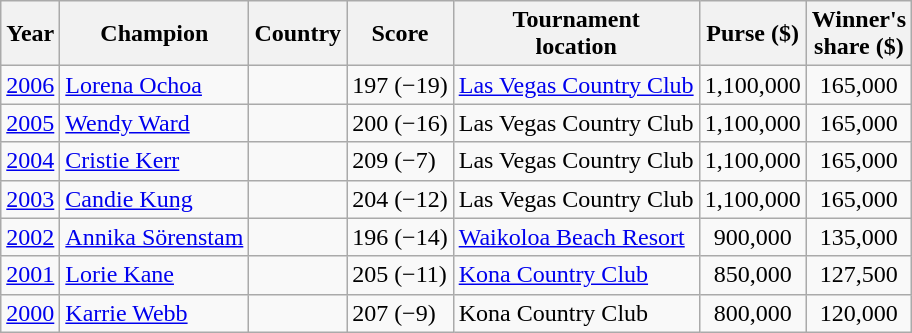<table class="wikitable">
<tr>
<th>Year</th>
<th>Champion</th>
<th>Country</th>
<th>Score</th>
<th>Tournament<br>location</th>
<th>Purse ($)</th>
<th>Winner's<br>share ($)</th>
</tr>
<tr>
<td><a href='#'>2006</a></td>
<td><a href='#'>Lorena Ochoa</a></td>
<td></td>
<td align=center>197 (−19)</td>
<td><a href='#'>Las Vegas Country Club</a></td>
<td align=center>1,100,000</td>
<td align=center>165,000</td>
</tr>
<tr>
<td><a href='#'>2005</a></td>
<td><a href='#'>Wendy Ward</a></td>
<td></td>
<td>200 (−16)</td>
<td>Las Vegas Country Club</td>
<td align=center>1,100,000</td>
<td align=center>165,000</td>
</tr>
<tr>
<td><a href='#'>2004</a></td>
<td><a href='#'>Cristie Kerr</a></td>
<td></td>
<td>209 (−7)</td>
<td>Las Vegas Country Club</td>
<td align=center>1,100,000</td>
<td align=center>165,000</td>
</tr>
<tr>
<td><a href='#'>2003</a></td>
<td><a href='#'>Candie Kung</a></td>
<td></td>
<td>204 (−12)</td>
<td>Las Vegas Country Club</td>
<td align=center>1,100,000</td>
<td align=center>165,000</td>
</tr>
<tr>
<td><a href='#'>2002</a></td>
<td><a href='#'>Annika Sörenstam</a></td>
<td></td>
<td align=center>196 (−14)</td>
<td><a href='#'>Waikoloa Beach Resort</a></td>
<td align=center>900,000</td>
<td align=center>135,000</td>
</tr>
<tr>
<td><a href='#'>2001</a></td>
<td><a href='#'>Lorie Kane</a></td>
<td></td>
<td>205 (−11)</td>
<td><a href='#'>Kona Country Club</a></td>
<td align=center>850,000</td>
<td align=center>127,500</td>
</tr>
<tr>
<td><a href='#'>2000</a></td>
<td><a href='#'>Karrie Webb</a></td>
<td></td>
<td>207 (−9)</td>
<td>Kona Country Club</td>
<td align=center>800,000</td>
<td align=center>120,000</td>
</tr>
</table>
